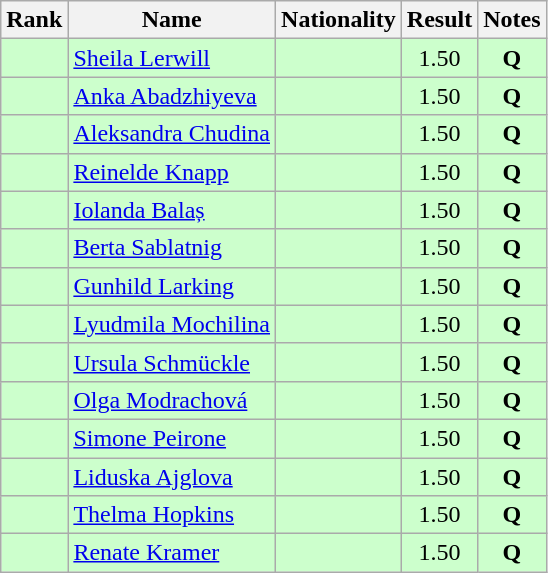<table class="wikitable sortable" style="text-align:center">
<tr>
<th>Rank</th>
<th>Name</th>
<th>Nationality</th>
<th>Result</th>
<th>Notes</th>
</tr>
<tr bgcolor=ccffcc>
<td></td>
<td align=left><a href='#'>Sheila Lerwill</a></td>
<td align=left></td>
<td>1.50</td>
<td><strong>Q</strong></td>
</tr>
<tr bgcolor=ccffcc>
<td></td>
<td align=left><a href='#'>Anka Abadzhiyeva</a></td>
<td align=left></td>
<td>1.50</td>
<td><strong>Q</strong></td>
</tr>
<tr bgcolor=ccffcc>
<td></td>
<td align=left><a href='#'>Aleksandra Chudina</a></td>
<td align=left></td>
<td>1.50</td>
<td><strong>Q</strong></td>
</tr>
<tr bgcolor=ccffcc>
<td></td>
<td align=left><a href='#'>Reinelde Knapp</a></td>
<td align=left></td>
<td>1.50</td>
<td><strong>Q</strong></td>
</tr>
<tr bgcolor=ccffcc>
<td></td>
<td align=left><a href='#'>Iolanda Balaș</a></td>
<td align=left></td>
<td>1.50</td>
<td><strong>Q</strong></td>
</tr>
<tr bgcolor=ccffcc>
<td></td>
<td align=left><a href='#'>Berta Sablatnig</a></td>
<td align=left></td>
<td>1.50</td>
<td><strong>Q</strong></td>
</tr>
<tr bgcolor=ccffcc>
<td></td>
<td align=left><a href='#'>Gunhild Larking</a></td>
<td align=left></td>
<td>1.50</td>
<td><strong>Q</strong></td>
</tr>
<tr bgcolor=ccffcc>
<td></td>
<td align=left><a href='#'>Lyudmila Mochilina</a></td>
<td align=left></td>
<td>1.50</td>
<td><strong>Q</strong></td>
</tr>
<tr bgcolor=ccffcc>
<td></td>
<td align=left><a href='#'>Ursula Schmückle</a></td>
<td align=left></td>
<td>1.50</td>
<td><strong>Q</strong></td>
</tr>
<tr bgcolor=ccffcc>
<td></td>
<td align=left><a href='#'>Olga Modrachová</a></td>
<td align=left></td>
<td>1.50</td>
<td><strong>Q</strong></td>
</tr>
<tr bgcolor=ccffcc>
<td></td>
<td align=left><a href='#'>Simone Peirone</a></td>
<td align=left></td>
<td>1.50</td>
<td><strong>Q</strong></td>
</tr>
<tr bgcolor=ccffcc>
<td></td>
<td align=left><a href='#'>Liduska Ajglova</a></td>
<td align=left></td>
<td>1.50</td>
<td><strong>Q</strong></td>
</tr>
<tr bgcolor=ccffcc>
<td></td>
<td align=left><a href='#'>Thelma Hopkins</a></td>
<td align=left></td>
<td>1.50</td>
<td><strong>Q</strong></td>
</tr>
<tr bgcolor=ccffcc>
<td></td>
<td align=left><a href='#'>Renate Kramer</a></td>
<td align=left></td>
<td>1.50</td>
<td><strong>Q</strong></td>
</tr>
</table>
